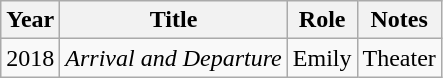<table class= "wikitable sortable">
<tr>
<th>Year</th>
<th>Title</th>
<th>Role</th>
<th Class="unsortable">Notes</th>
</tr>
<tr>
<td>2018</td>
<td><em>Arrival and Departure</em></td>
<td>Emily</td>
<td>Theater</td>
</tr>
</table>
